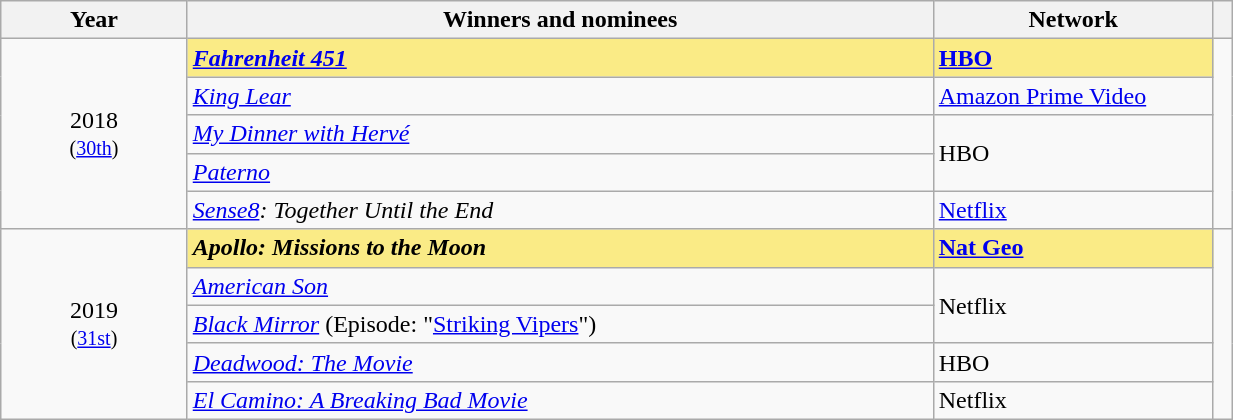<table class="wikitable" width="65%" cellpadding="5">
<tr>
<th width="10%"><strong>Year</strong></th>
<th width="40%"><strong>Winners and nominees</strong></th>
<th width="15%"><strong>Network</strong></th>
<th width="1%"><strong></strong></th>
</tr>
<tr>
<td rowspan="5" style="text-align:center;">2018<br><small>(<a href='#'>30th</a>)</small></td>
<td style="background:#FAEB86;"><strong><em><a href='#'>Fahrenheit 451</a></em></strong></td>
<td style="background:#FAEB86;"><strong><a href='#'>HBO</a></strong></td>
<td rowspan="5" style="text-align:center;"></td>
</tr>
<tr>
<td><em><a href='#'>King Lear</a></em></td>
<td><a href='#'>Amazon Prime Video</a></td>
</tr>
<tr>
<td><em><a href='#'>My Dinner with Hervé</a></em></td>
<td rowspan="2">HBO</td>
</tr>
<tr>
<td><em><a href='#'>Paterno</a></em></td>
</tr>
<tr>
<td><em><a href='#'>Sense8</a>: Together Until the End</em></td>
<td><a href='#'>Netflix</a></td>
</tr>
<tr>
<td rowspan="5" style="text-align:center;">2019<br><small>(<a href='#'>31st</a>)</small></td>
<td style="background:#FAEB86;"><strong><em>Apollo: Missions to the Moon</em></strong></td>
<td style="background:#FAEB86;"><strong><a href='#'>Nat Geo</a></strong></td>
<td rowspan="5" style="text-align:center;"></td>
</tr>
<tr>
<td><em><a href='#'>American Son</a></em></td>
<td rowspan="2">Netflix</td>
</tr>
<tr>
<td><em><a href='#'>Black Mirror</a></em> (Episode: "<a href='#'>Striking Vipers</a>")</td>
</tr>
<tr>
<td><em><a href='#'>Deadwood: The Movie</a></em></td>
<td>HBO</td>
</tr>
<tr>
<td><em><a href='#'>El Camino: A Breaking Bad Movie</a></em></td>
<td>Netflix</td>
</tr>
</table>
